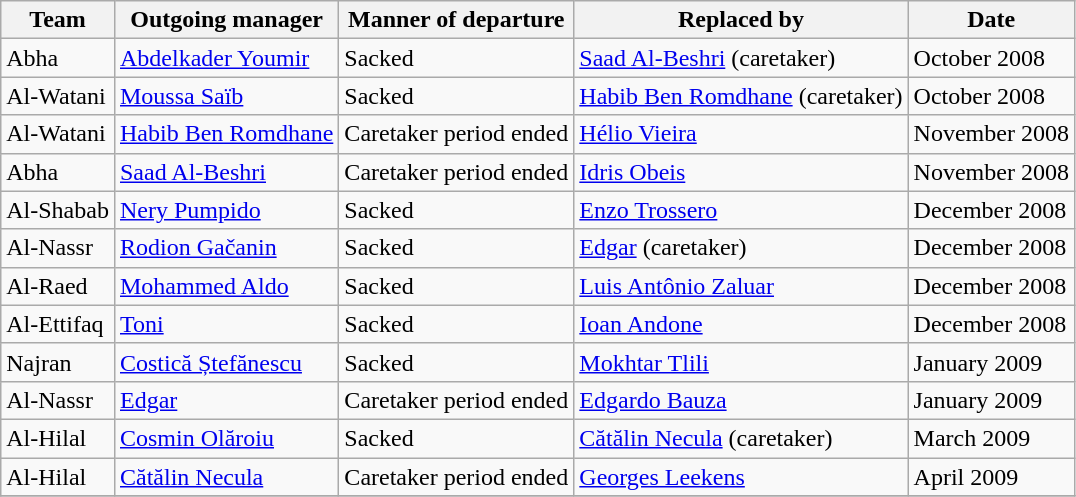<table class="wikitable">
<tr>
<th>Team</th>
<th>Outgoing manager</th>
<th>Manner of departure</th>
<th>Replaced by</th>
<th>Date</th>
</tr>
<tr>
<td>Abha</td>
<td> <a href='#'>Abdelkader Youmir</a></td>
<td>Sacked</td>
<td> <a href='#'>Saad Al-Beshri</a> (caretaker)</td>
<td>October 2008</td>
</tr>
<tr>
<td>Al-Watani</td>
<td> <a href='#'>Moussa Saïb</a></td>
<td>Sacked</td>
<td> <a href='#'>Habib Ben Romdhane</a> (caretaker)</td>
<td>October 2008</td>
</tr>
<tr>
<td>Al-Watani</td>
<td> <a href='#'>Habib Ben Romdhane</a></td>
<td>Caretaker period ended</td>
<td> <a href='#'>Hélio Vieira</a></td>
<td>November 2008</td>
</tr>
<tr>
<td>Abha</td>
<td> <a href='#'>Saad Al-Beshri</a></td>
<td>Caretaker period ended</td>
<td> <a href='#'>Idris Obeis</a></td>
<td>November 2008</td>
</tr>
<tr>
<td>Al-Shabab</td>
<td> <a href='#'>Nery Pumpido</a></td>
<td>Sacked</td>
<td> <a href='#'>Enzo Trossero</a></td>
<td>December 2008</td>
</tr>
<tr>
<td>Al-Nassr</td>
<td> <a href='#'>Rodion Gačanin</a></td>
<td>Sacked</td>
<td> <a href='#'>Edgar</a> (caretaker)</td>
<td>December 2008</td>
</tr>
<tr>
<td>Al-Raed</td>
<td> <a href='#'>Mohammed Aldo</a></td>
<td>Sacked</td>
<td> <a href='#'>Luis Antônio Zaluar</a></td>
<td>December 2008</td>
</tr>
<tr>
<td>Al-Ettifaq</td>
<td> <a href='#'>Toni</a></td>
<td>Sacked</td>
<td> <a href='#'>Ioan Andone</a></td>
<td>December 2008</td>
</tr>
<tr>
<td>Najran</td>
<td> <a href='#'>Costică Ștefănescu</a></td>
<td>Sacked</td>
<td> <a href='#'>Mokhtar Tlili</a></td>
<td>January 2009</td>
</tr>
<tr>
<td>Al-Nassr</td>
<td> <a href='#'>Edgar</a></td>
<td>Caretaker period ended</td>
<td> <a href='#'>Edgardo Bauza</a></td>
<td>January 2009</td>
</tr>
<tr>
<td>Al-Hilal</td>
<td> <a href='#'>Cosmin Olăroiu</a></td>
<td>Sacked</td>
<td> <a href='#'>Cătălin Necula</a> (caretaker)</td>
<td>March 2009</td>
</tr>
<tr>
<td>Al-Hilal</td>
<td> <a href='#'>Cătălin Necula</a></td>
<td>Caretaker period ended</td>
<td> <a href='#'>Georges Leekens</a></td>
<td>April 2009</td>
</tr>
<tr>
</tr>
</table>
